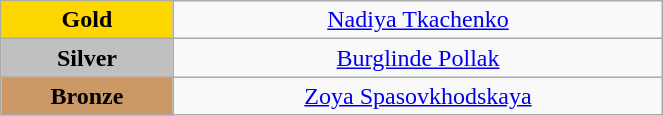<table class="wikitable" style="text-align:center; " width="35%">
<tr>
<td bgcolor="gold"><strong>Gold</strong></td>
<td><a href='#'>Nadiya Tkachenko</a><br>  <small><em></em></small></td>
</tr>
<tr>
<td bgcolor="silver"><strong>Silver</strong></td>
<td><a href='#'>Burglinde Pollak</a><br>  <small><em></em></small></td>
</tr>
<tr>
<td bgcolor="CC9966"><strong>Bronze</strong></td>
<td><a href='#'>Zoya Spasovkhodskaya</a><br>  <small><em></em></small></td>
</tr>
</table>
